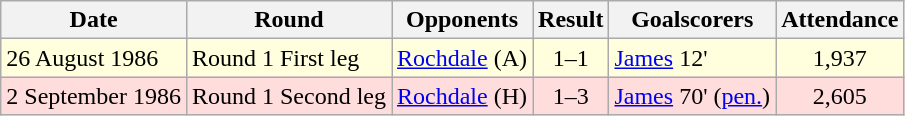<table class="wikitable">
<tr>
<th>Date</th>
<th>Round</th>
<th>Opponents</th>
<th>Result</th>
<th>Goalscorers</th>
<th>Attendance</th>
</tr>
<tr bgcolor="#ffffdd">
<td>26 August 1986</td>
<td>Round 1 First leg</td>
<td><a href='#'>Rochdale</a> (A)</td>
<td align="center">1–1</td>
<td><a href='#'>James</a> 12'</td>
<td align="center">1,937</td>
</tr>
<tr bgcolor="#ffdddd">
<td>2 September 1986</td>
<td>Round 1 Second leg</td>
<td><a href='#'>Rochdale</a> (H)</td>
<td align="center">1–3</td>
<td><a href='#'>James</a> 70' (<a href='#'>pen.</a>)</td>
<td align="center">2,605</td>
</tr>
</table>
